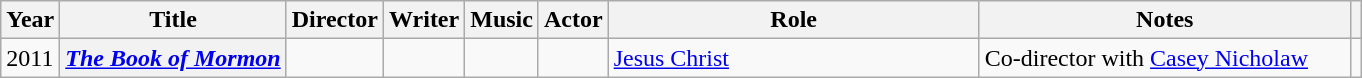<table class="wikitable plainrowheaders">
<tr>
<th scope="col">Year</th>
<th scope="col">Title</th>
<th scope="col">Director</th>
<th scope="col">Writer</th>
<th scope="col">Music</th>
<th scope="col">Actor</th>
<th scope="col" style="width: 15em;">Role</th>
<th scope="col" style="width: 15em;">Notes</th>
<th scope="col" class="unsortable"></th>
</tr>
<tr>
<td>2011</td>
<th scope=row><em><a href='#'>The Book of Mormon</a></em></th>
<td></td>
<td></td>
<td> </td>
<td></td>
<td><a href='#'>Jesus Christ</a> </td>
<td>Co-director with <a href='#'>Casey Nicholaw</a></td>
<td style="text-align:center;"></td>
</tr>
</table>
